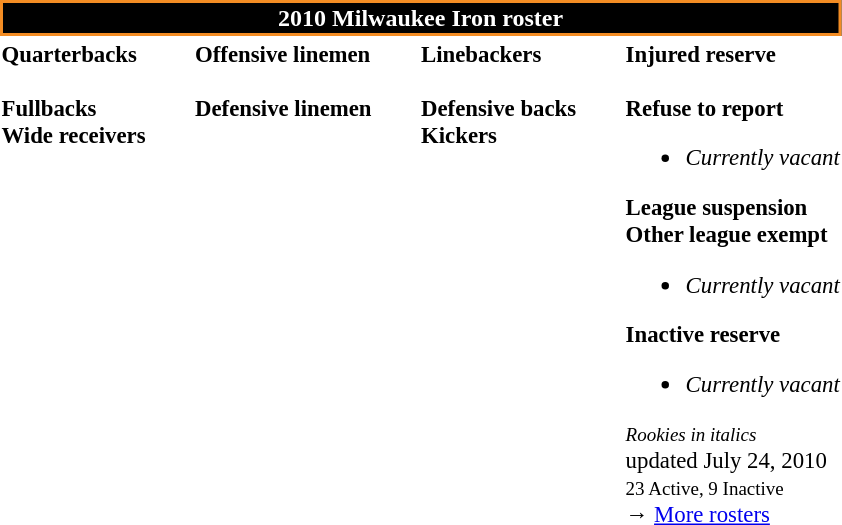<table class="toccolours" style="text-align: left;">
<tr>
<th colspan="7" style="background:black; border:2px solid #F38C23; color:white; text-align:center;"><strong>2010 Milwaukee Iron roster</strong></th>
</tr>
<tr>
<td style="font-size: 95%;" valign="top"><strong>Quarterbacks</strong><br>
<br><strong>Fullbacks</strong>

<br><strong>Wide receivers</strong>


</td>
<td style="width: 25px;"></td>
<td style="font-size: 95%;" valign="top"><strong>Offensive linemen</strong><br>


<br><strong>Defensive linemen</strong>




</td>
<td style="width: 25px;"></td>
<td style="font-size: 95%;" valign="top"><strong>Linebackers</strong><br>
<br><strong>Defensive backs</strong>



<br><strong>Kickers</strong>
</td>
<td style="width: 25px;"></td>
<td style="font-size: 95%;" valign="top"><strong>Injured reserve</strong><br>






<br><strong>Refuse to report</strong><ul><li><em>Currently vacant</em></li></ul><strong>League suspension</strong>
<br><strong>Other league exempt</strong><ul><li><em>Currently vacant</em></li></ul><strong>Inactive reserve</strong><ul><li><em>Currently vacant</em></li></ul><small><em>Rookies in italics</em></small><br>
 updated July 24, 2010<br>
<small>23 Active, 9 Inactive</small><br>→ <a href='#'>More rosters</a></td>
</tr>
<tr>
</tr>
</table>
